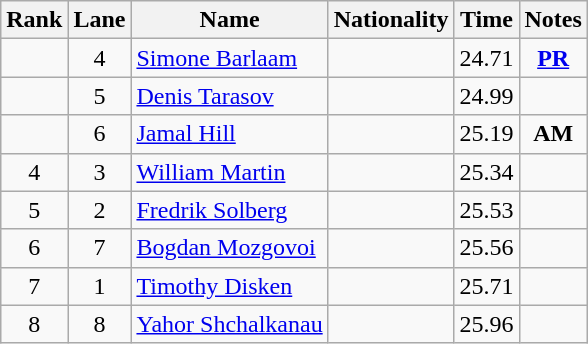<table class="wikitable sortable" style="text-align:center">
<tr>
<th>Rank</th>
<th>Lane</th>
<th>Name</th>
<th>Nationality</th>
<th>Time</th>
<th>Notes</th>
</tr>
<tr>
<td></td>
<td>4</td>
<td align=left><a href='#'>Simone Barlaam</a></td>
<td align=left></td>
<td>24.71</td>
<td><strong><a href='#'>PR</a></strong></td>
</tr>
<tr>
<td></td>
<td>5</td>
<td align=left><a href='#'>Denis Tarasov</a></td>
<td align=left></td>
<td>24.99</td>
<td></td>
</tr>
<tr>
<td></td>
<td>6</td>
<td align=left><a href='#'>Jamal Hill</a></td>
<td align=left></td>
<td>25.19</td>
<td><strong>AM</strong></td>
</tr>
<tr>
<td>4</td>
<td>3</td>
<td align=left><a href='#'>William Martin</a></td>
<td align=left></td>
<td>25.34</td>
<td></td>
</tr>
<tr>
<td>5</td>
<td>2</td>
<td align=left><a href='#'>Fredrik Solberg</a></td>
<td align=left></td>
<td>25.53</td>
<td></td>
</tr>
<tr>
<td>6</td>
<td>7</td>
<td align=left><a href='#'>Bogdan Mozgovoi</a></td>
<td align=left></td>
<td>25.56</td>
<td></td>
</tr>
<tr>
<td>7</td>
<td>1</td>
<td align=left><a href='#'>Timothy Disken</a></td>
<td align=left></td>
<td>25.71</td>
<td></td>
</tr>
<tr>
<td>8</td>
<td>8</td>
<td align=left><a href='#'>Yahor Shchalkanau</a></td>
<td align=left></td>
<td>25.96</td>
<td></td>
</tr>
</table>
